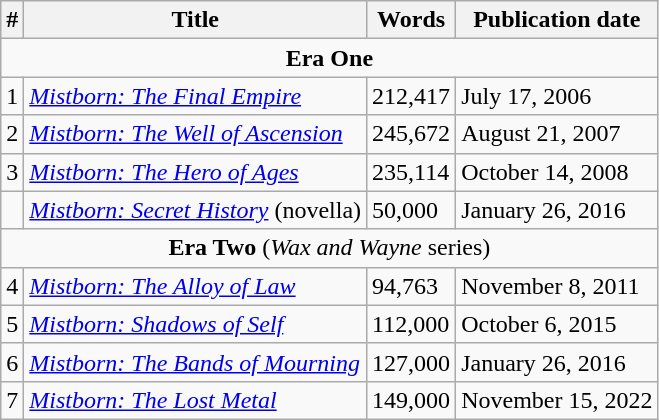<table class="wikitable">
<tr>
<th>#</th>
<th>Title</th>
<th>Words</th>
<th>Publication date</th>
</tr>
<tr>
<td colspan=4 style="text-align: center;"><strong>Era One</strong></td>
</tr>
<tr>
<td>1</td>
<td><em><a href='#'>Mistborn: The Final Empire</a></em></td>
<td>212,417</td>
<td>July 17, 2006</td>
</tr>
<tr>
<td>2</td>
<td><em><a href='#'>Mistborn: The Well of Ascension</a></em></td>
<td>245,672</td>
<td>August 21, 2007</td>
</tr>
<tr>
<td>3</td>
<td><em><a href='#'>Mistborn: The Hero of Ages</a></em></td>
<td>235,114</td>
<td>October 14, 2008</td>
</tr>
<tr>
<td></td>
<td><em><a href='#'>Mistborn: Secret History</a></em> (novella)</td>
<td>50,000</td>
<td>January 26, 2016</td>
</tr>
<tr>
<td colspan=4 style="text-align: center;"><strong>Era Two</strong> (<em>Wax and Wayne</em> series)</td>
</tr>
<tr>
<td>4</td>
<td><em><a href='#'>Mistborn: The Alloy of Law</a></em></td>
<td>94,763</td>
<td>November 8, 2011</td>
</tr>
<tr>
<td>5</td>
<td><em><a href='#'>Mistborn: Shadows of Self</a></em></td>
<td>112,000</td>
<td>October 6, 2015</td>
</tr>
<tr>
<td>6</td>
<td><em><a href='#'>Mistborn: The Bands of Mourning</a></em></td>
<td>127,000</td>
<td>January 26, 2016</td>
</tr>
<tr>
<td>7</td>
<td><em><a href='#'>Mistborn: The Lost Metal</a></em></td>
<td>149,000</td>
<td>November 15, 2022</td>
</tr>
</table>
